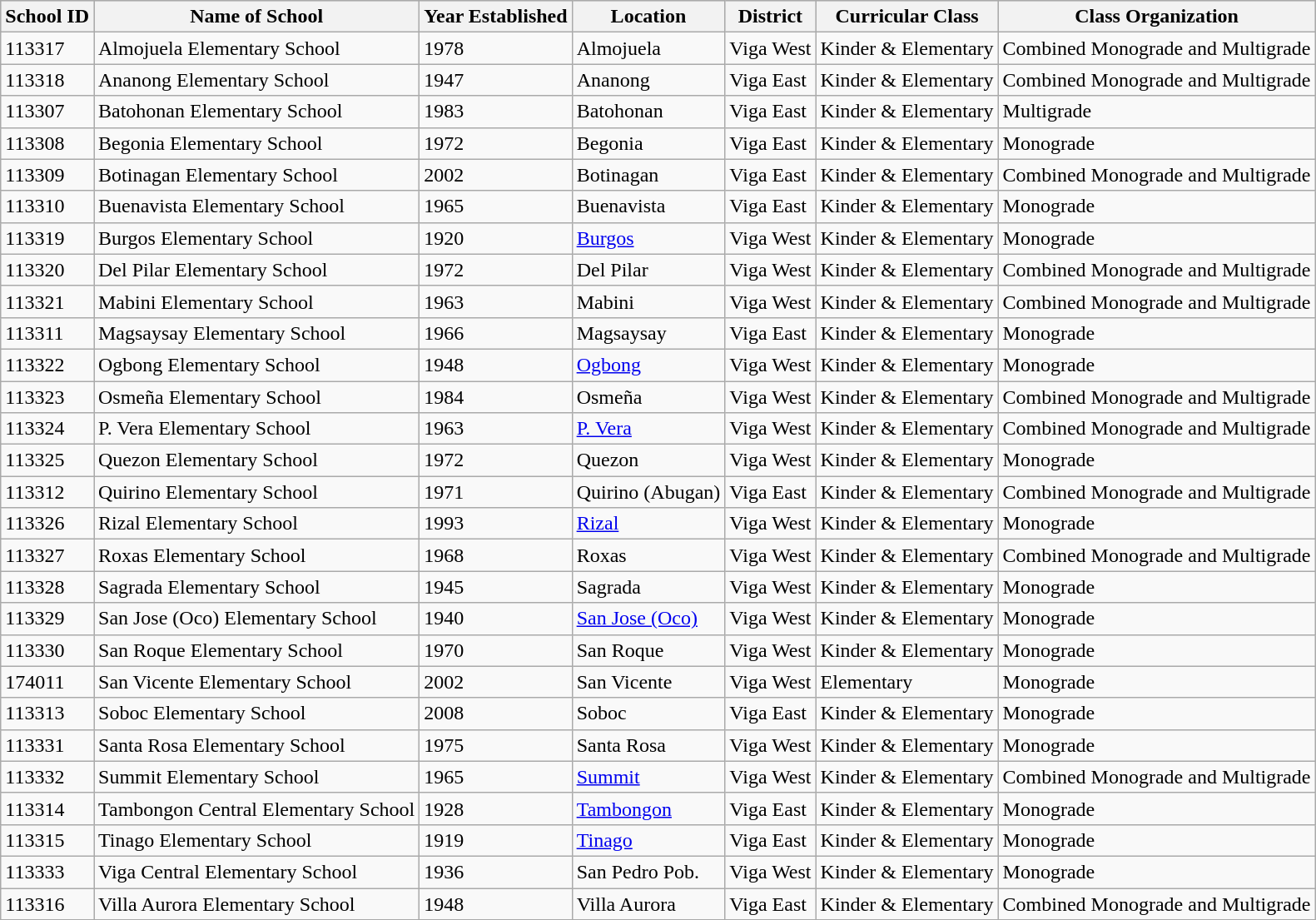<table class="wikitable">
<tr style="background:#ccc;">
<th>School ID</th>
<th>Name of School</th>
<th>Year Established</th>
<th>Location</th>
<th>District</th>
<th>Curricular Class</th>
<th>Class Organization</th>
</tr>
<tr>
<td>113317</td>
<td>Almojuela Elementary School</td>
<td>1978</td>
<td>Almojuela</td>
<td>Viga West</td>
<td>Kinder & Elementary</td>
<td>Combined Monograde and Multigrade</td>
</tr>
<tr>
<td>113318</td>
<td>Ananong Elementary School</td>
<td>1947</td>
<td>Ananong</td>
<td>Viga East</td>
<td>Kinder & Elementary</td>
<td>Combined Monograde and Multigrade</td>
</tr>
<tr>
<td>113307</td>
<td>Batohonan Elementary School</td>
<td>1983</td>
<td>Batohonan</td>
<td>Viga East</td>
<td>Kinder & Elementary</td>
<td>Multigrade</td>
</tr>
<tr>
<td>113308</td>
<td>Begonia Elementary School</td>
<td>1972</td>
<td>Begonia</td>
<td>Viga East</td>
<td>Kinder & Elementary</td>
<td>Monograde</td>
</tr>
<tr>
<td>113309</td>
<td>Botinagan Elementary School</td>
<td>2002</td>
<td>Botinagan</td>
<td>Viga East</td>
<td>Kinder & Elementary</td>
<td>Combined Monograde and Multigrade</td>
</tr>
<tr>
<td>113310</td>
<td>Buenavista Elementary School</td>
<td>1965</td>
<td>Buenavista</td>
<td>Viga East</td>
<td>Kinder & Elementary</td>
<td>Monograde</td>
</tr>
<tr>
<td>113319</td>
<td>Burgos Elementary School</td>
<td>1920</td>
<td><a href='#'>Burgos</a></td>
<td>Viga West</td>
<td>Kinder & Elementary</td>
<td>Monograde</td>
</tr>
<tr>
<td>113320</td>
<td>Del Pilar Elementary School</td>
<td>1972</td>
<td>Del Pilar</td>
<td>Viga West</td>
<td>Kinder & Elementary</td>
<td>Combined Monograde and Multigrade</td>
</tr>
<tr>
<td>113321</td>
<td>Mabini Elementary School</td>
<td>1963</td>
<td>Mabini</td>
<td>Viga West</td>
<td>Kinder & Elementary</td>
<td>Combined Monograde and Multigrade</td>
</tr>
<tr>
<td>113311</td>
<td>Magsaysay Elementary School</td>
<td>1966</td>
<td>Magsaysay</td>
<td>Viga East</td>
<td>Kinder & Elementary</td>
<td>Monograde</td>
</tr>
<tr>
<td>113322</td>
<td>Ogbong Elementary School</td>
<td>1948</td>
<td><a href='#'>Ogbong</a></td>
<td>Viga West</td>
<td>Kinder & Elementary</td>
<td>Monograde</td>
</tr>
<tr>
<td>113323</td>
<td>Osmeña Elementary School</td>
<td>1984</td>
<td>Osmeña</td>
<td>Viga West</td>
<td>Kinder & Elementary</td>
<td>Combined Monograde and Multigrade</td>
</tr>
<tr>
<td>113324</td>
<td>P. Vera Elementary School</td>
<td>1963</td>
<td><a href='#'>P. Vera</a></td>
<td>Viga West</td>
<td>Kinder & Elementary</td>
<td>Combined Monograde and Multigrade</td>
</tr>
<tr>
<td>113325</td>
<td>Quezon Elementary School</td>
<td>1972</td>
<td>Quezon</td>
<td>Viga West</td>
<td>Kinder & Elementary</td>
<td>Monograde</td>
</tr>
<tr>
<td>113312</td>
<td>Quirino Elementary School</td>
<td>1971</td>
<td>Quirino (Abugan)</td>
<td>Viga East</td>
<td>Kinder & Elementary</td>
<td>Combined Monograde and Multigrade</td>
</tr>
<tr>
<td>113326</td>
<td>Rizal Elementary School</td>
<td>1993</td>
<td><a href='#'>Rizal</a></td>
<td>Viga West</td>
<td>Kinder & Elementary</td>
<td>Monograde</td>
</tr>
<tr>
<td>113327</td>
<td>Roxas Elementary School</td>
<td>1968</td>
<td>Roxas</td>
<td>Viga West</td>
<td>Kinder & Elementary</td>
<td>Combined Monograde and Multigrade</td>
</tr>
<tr>
<td>113328</td>
<td>Sagrada Elementary School</td>
<td>1945</td>
<td>Sagrada</td>
<td>Viga West</td>
<td>Kinder & Elementary</td>
<td>Monograde</td>
</tr>
<tr>
<td>113329</td>
<td>San Jose (Oco) Elementary School</td>
<td>1940</td>
<td><a href='#'>San Jose (Oco)</a></td>
<td>Viga West</td>
<td>Kinder & Elementary</td>
<td>Monograde</td>
</tr>
<tr>
<td>113330</td>
<td>San Roque Elementary School</td>
<td>1970</td>
<td>San Roque</td>
<td>Viga West</td>
<td>Kinder & Elementary</td>
<td>Monograde</td>
</tr>
<tr>
<td>174011</td>
<td>San Vicente Elementary School</td>
<td>2002</td>
<td>San Vicente</td>
<td>Viga West</td>
<td>Elementary</td>
<td>Monograde</td>
</tr>
<tr>
<td>113313</td>
<td>Soboc Elementary School</td>
<td>2008</td>
<td>Soboc</td>
<td>Viga East</td>
<td>Kinder & Elementary</td>
<td>Monograde</td>
</tr>
<tr>
<td>113331</td>
<td>Santa Rosa Elementary School</td>
<td>1975</td>
<td>Santa Rosa</td>
<td>Viga West</td>
<td>Kinder & Elementary</td>
<td>Monograde</td>
</tr>
<tr>
<td>113332</td>
<td>Summit Elementary School</td>
<td>1965</td>
<td><a href='#'>Summit</a></td>
<td>Viga West</td>
<td>Kinder & Elementary</td>
<td>Combined Monograde and Multigrade</td>
</tr>
<tr>
<td>113314</td>
<td>Tambongon Central Elementary School</td>
<td>1928</td>
<td><a href='#'>Tambongon</a></td>
<td>Viga East</td>
<td>Kinder & Elementary</td>
<td>Monograde</td>
</tr>
<tr>
<td>113315</td>
<td>Tinago Elementary School</td>
<td>1919</td>
<td><a href='#'>Tinago</a></td>
<td>Viga East</td>
<td>Kinder & Elementary</td>
<td>Monograde</td>
</tr>
<tr>
<td>113333</td>
<td>Viga Central Elementary School</td>
<td>1936</td>
<td>San Pedro Pob.</td>
<td>Viga West</td>
<td>Kinder & Elementary</td>
<td>Monograde</td>
</tr>
<tr>
<td>113316</td>
<td>Villa Aurora Elementary School</td>
<td>1948</td>
<td>Villa Aurora</td>
<td>Viga East</td>
<td>Kinder & Elementary</td>
<td>Combined Monograde and Multigrade</td>
</tr>
<tr>
</tr>
</table>
